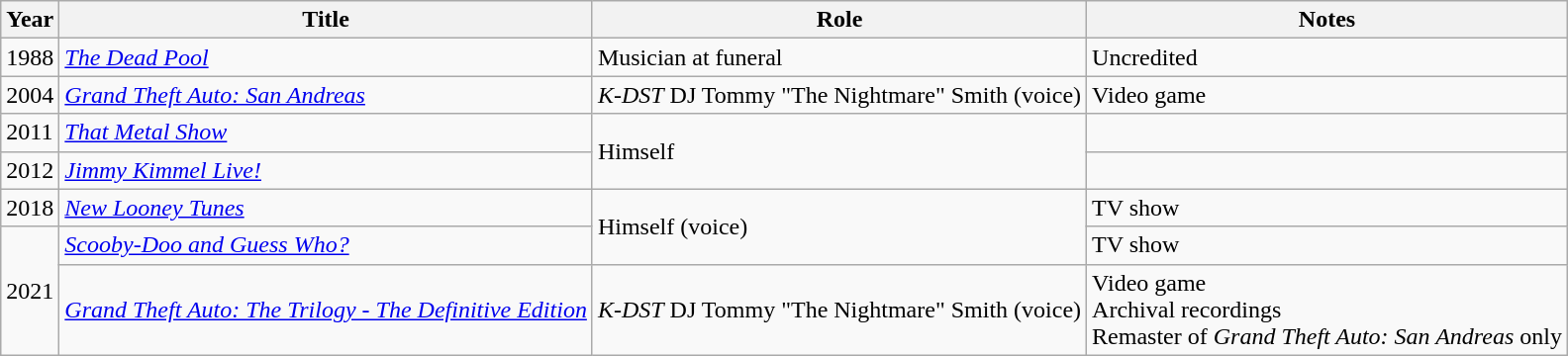<table class="wikitable sortable">
<tr>
<th>Year</th>
<th>Title</th>
<th>Role</th>
<th>Notes</th>
</tr>
<tr>
<td>1988</td>
<td><em><a href='#'>The Dead Pool</a></em></td>
<td>Musician at funeral</td>
<td>Uncredited</td>
</tr>
<tr>
<td>2004</td>
<td><em><a href='#'>Grand Theft Auto: San Andreas</a></em></td>
<td><em>K-DST</em> DJ Tommy "The Nightmare" Smith (voice)</td>
<td>Video game</td>
</tr>
<tr>
<td>2011</td>
<td><em><a href='#'>That Metal Show</a></em></td>
<td rowspan="2">Himself</td>
<td></td>
</tr>
<tr>
<td>2012</td>
<td><em><a href='#'>Jimmy Kimmel Live!</a></em></td>
<td></td>
</tr>
<tr>
<td>2018</td>
<td><em><a href='#'>New Looney Tunes</a></em></td>
<td rowspan="2">Himself (voice)</td>
<td>TV show</td>
</tr>
<tr>
<td rowspan="2">2021</td>
<td><em><a href='#'>Scooby-Doo and Guess Who?</a></em></td>
<td>TV show</td>
</tr>
<tr>
<td><em><a href='#'>Grand Theft Auto: The Trilogy - The Definitive Edition</a></em></td>
<td><em>K-DST</em> DJ Tommy "The Nightmare" Smith (voice)</td>
<td>Video game<br>Archival recordings<br>Remaster of <em>Grand Theft Auto: San Andreas</em> only </td>
</tr>
</table>
